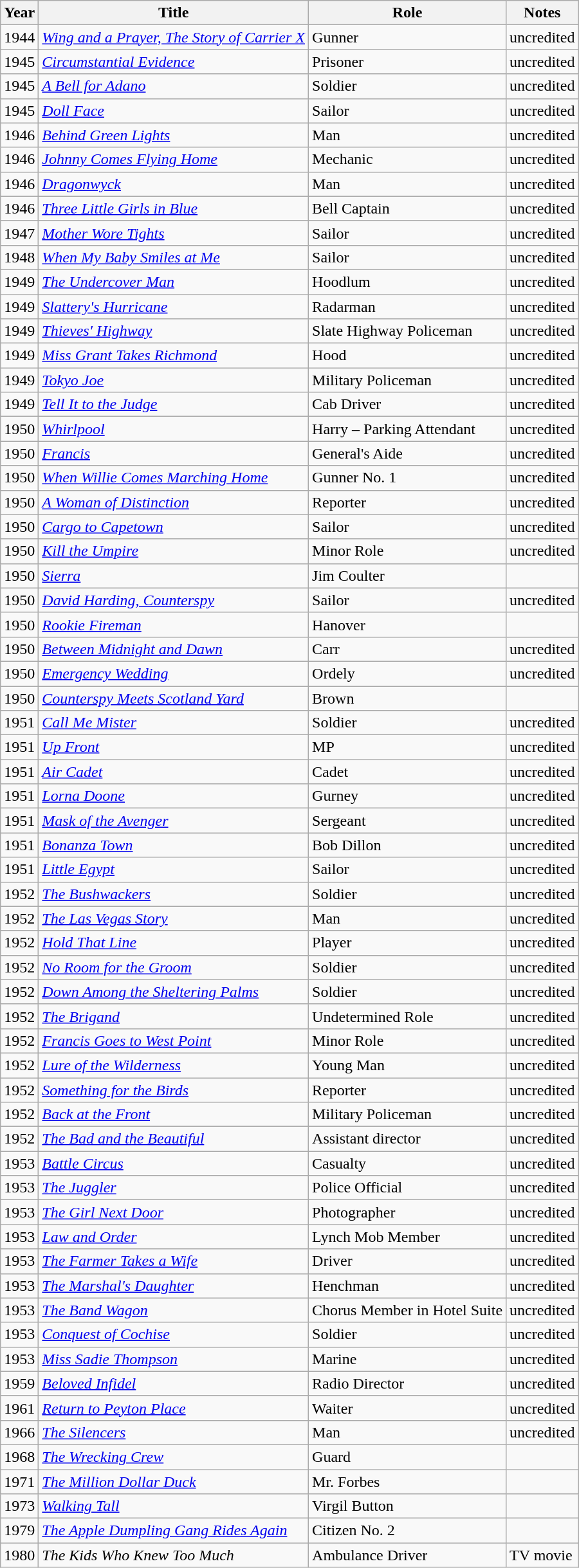<table class="wikitable">
<tr>
<th>Year</th>
<th>Title</th>
<th>Role</th>
<th>Notes</th>
</tr>
<tr>
<td>1944</td>
<td><em><a href='#'>Wing and a Prayer, The Story of Carrier X</a></em></td>
<td>Gunner</td>
<td>uncredited</td>
</tr>
<tr>
<td>1945</td>
<td><em><a href='#'>Circumstantial Evidence</a></em></td>
<td>Prisoner</td>
<td>uncredited</td>
</tr>
<tr>
<td>1945</td>
<td><em><a href='#'>A Bell for Adano</a></em></td>
<td>Soldier</td>
<td>uncredited</td>
</tr>
<tr>
<td>1945</td>
<td><em><a href='#'>Doll Face</a></em></td>
<td>Sailor</td>
<td>uncredited</td>
</tr>
<tr>
<td>1946</td>
<td><em><a href='#'>Behind Green Lights</a></em></td>
<td>Man</td>
<td>uncredited</td>
</tr>
<tr>
<td>1946</td>
<td><em><a href='#'>Johnny Comes Flying Home</a></em></td>
<td>Mechanic</td>
<td>uncredited</td>
</tr>
<tr>
<td>1946</td>
<td><em><a href='#'>Dragonwyck</a></em></td>
<td>Man</td>
<td>uncredited</td>
</tr>
<tr>
<td>1946</td>
<td><em><a href='#'>Three Little Girls in Blue</a></em></td>
<td>Bell Captain</td>
<td>uncredited</td>
</tr>
<tr>
<td>1947</td>
<td><em><a href='#'>Mother Wore Tights</a></em></td>
<td>Sailor</td>
<td>uncredited</td>
</tr>
<tr>
<td>1948</td>
<td><em><a href='#'>When My Baby Smiles at Me</a></em></td>
<td>Sailor</td>
<td>uncredited</td>
</tr>
<tr>
<td>1949</td>
<td><em><a href='#'>The Undercover Man</a></em></td>
<td>Hoodlum</td>
<td>uncredited</td>
</tr>
<tr>
<td>1949</td>
<td><em><a href='#'>Slattery's Hurricane</a></em></td>
<td>Radarman</td>
<td>uncredited</td>
</tr>
<tr>
<td>1949</td>
<td><em><a href='#'>Thieves' Highway</a></em></td>
<td>Slate Highway Policeman</td>
<td>uncredited</td>
</tr>
<tr>
<td>1949</td>
<td><em><a href='#'>Miss Grant Takes Richmond</a></em></td>
<td>Hood</td>
<td>uncredited</td>
</tr>
<tr>
<td>1949</td>
<td><em><a href='#'>Tokyo Joe</a></em></td>
<td>Military Policeman</td>
<td>uncredited</td>
</tr>
<tr>
<td>1949</td>
<td><em><a href='#'>Tell It to the Judge</a></em></td>
<td>Cab Driver</td>
<td>uncredited</td>
</tr>
<tr>
<td>1950</td>
<td><em><a href='#'>Whirlpool</a></em></td>
<td>Harry – Parking Attendant</td>
<td>uncredited</td>
</tr>
<tr>
<td>1950</td>
<td><em><a href='#'>Francis</a></em></td>
<td>General's Aide</td>
<td>uncredited</td>
</tr>
<tr>
<td>1950</td>
<td><em><a href='#'>When Willie Comes Marching Home</a></em></td>
<td>Gunner No. 1</td>
<td>uncredited</td>
</tr>
<tr>
<td>1950</td>
<td><em><a href='#'>A Woman of Distinction</a></em></td>
<td>Reporter</td>
<td>uncredited</td>
</tr>
<tr>
<td>1950</td>
<td><em><a href='#'>Cargo to Capetown</a></em></td>
<td>Sailor</td>
<td>uncredited</td>
</tr>
<tr>
<td>1950</td>
<td><em><a href='#'>Kill the Umpire</a></em></td>
<td>Minor Role</td>
<td>uncredited</td>
</tr>
<tr>
<td>1950</td>
<td><em><a href='#'>Sierra</a></em></td>
<td>Jim Coulter</td>
<td></td>
</tr>
<tr>
<td>1950</td>
<td><em><a href='#'>David Harding, Counterspy</a></em></td>
<td>Sailor</td>
<td>uncredited</td>
</tr>
<tr>
<td>1950</td>
<td><em><a href='#'>Rookie Fireman</a></em></td>
<td>Hanover</td>
<td></td>
</tr>
<tr>
<td>1950</td>
<td><em><a href='#'>Between Midnight and Dawn</a></em></td>
<td>Carr</td>
<td>uncredited</td>
</tr>
<tr>
<td>1950</td>
<td><em><a href='#'>Emergency Wedding</a></em></td>
<td>Ordely</td>
<td>uncredited</td>
</tr>
<tr>
<td>1950</td>
<td><em><a href='#'>Counterspy Meets Scotland Yard</a></em></td>
<td>Brown</td>
<td></td>
</tr>
<tr>
<td>1951</td>
<td><em><a href='#'>Call Me Mister</a></em></td>
<td>Soldier</td>
<td>uncredited</td>
</tr>
<tr>
<td>1951</td>
<td><em><a href='#'>Up Front</a></em></td>
<td>MP</td>
<td>uncredited</td>
</tr>
<tr>
<td>1951</td>
<td><em><a href='#'>Air Cadet</a></em></td>
<td>Cadet</td>
<td>uncredited</td>
</tr>
<tr>
<td>1951</td>
<td><em><a href='#'>Lorna Doone</a></em></td>
<td>Gurney</td>
<td>uncredited</td>
</tr>
<tr>
<td>1951</td>
<td><em><a href='#'>Mask of the Avenger</a></em></td>
<td>Sergeant</td>
<td>uncredited</td>
</tr>
<tr>
<td>1951</td>
<td><em><a href='#'>Bonanza Town</a></em></td>
<td>Bob Dillon</td>
<td>uncredited</td>
</tr>
<tr>
<td>1951</td>
<td><em><a href='#'>Little Egypt</a></em></td>
<td>Sailor</td>
<td>uncredited</td>
</tr>
<tr>
<td>1952</td>
<td><em><a href='#'>The Bushwackers</a></em></td>
<td>Soldier</td>
<td>uncredited</td>
</tr>
<tr>
<td>1952</td>
<td><em><a href='#'>The Las Vegas Story</a></em></td>
<td>Man</td>
<td>uncredited</td>
</tr>
<tr>
<td>1952</td>
<td><em><a href='#'>Hold That Line</a></em></td>
<td>Player</td>
<td>uncredited</td>
</tr>
<tr>
<td>1952</td>
<td><em><a href='#'>No Room for the Groom</a></em></td>
<td>Soldier</td>
<td>uncredited</td>
</tr>
<tr>
<td>1952</td>
<td><em><a href='#'>Down Among the Sheltering Palms</a></em></td>
<td>Soldier</td>
<td>uncredited</td>
</tr>
<tr>
<td>1952</td>
<td><em><a href='#'>The Brigand</a></em></td>
<td>Undetermined Role</td>
<td>uncredited</td>
</tr>
<tr>
<td>1952</td>
<td><em><a href='#'>Francis Goes to West Point</a></em></td>
<td>Minor Role</td>
<td>uncredited</td>
</tr>
<tr>
<td>1952</td>
<td><em><a href='#'>Lure of the Wilderness</a></em></td>
<td>Young Man</td>
<td>uncredited</td>
</tr>
<tr>
<td>1952</td>
<td><em><a href='#'>Something for the Birds</a></em></td>
<td>Reporter</td>
<td>uncredited</td>
</tr>
<tr>
<td>1952</td>
<td><em><a href='#'>Back at the Front</a></em></td>
<td>Military Policeman</td>
<td>uncredited</td>
</tr>
<tr>
<td>1952</td>
<td><em><a href='#'>The Bad and the Beautiful</a></em></td>
<td>Assistant director</td>
<td>uncredited</td>
</tr>
<tr>
<td>1953</td>
<td><em><a href='#'>Battle Circus</a></em></td>
<td>Casualty</td>
<td>uncredited</td>
</tr>
<tr>
<td>1953</td>
<td><em><a href='#'>The Juggler</a></em></td>
<td>Police Official</td>
<td>uncredited</td>
</tr>
<tr>
<td>1953</td>
<td><em><a href='#'>The Girl Next Door</a></em></td>
<td>Photographer</td>
<td>uncredited</td>
</tr>
<tr>
<td>1953</td>
<td><em><a href='#'>Law and Order</a></em></td>
<td>Lynch Mob Member</td>
<td>uncredited</td>
</tr>
<tr>
<td>1953</td>
<td><em><a href='#'>The Farmer Takes a Wife</a></em></td>
<td>Driver</td>
<td>uncredited</td>
</tr>
<tr>
<td>1953</td>
<td><em><a href='#'>The Marshal's Daughter</a></em></td>
<td>Henchman</td>
<td>uncredited</td>
</tr>
<tr>
<td>1953</td>
<td><em><a href='#'>The Band Wagon</a></em></td>
<td>Chorus Member in Hotel Suite</td>
<td>uncredited</td>
</tr>
<tr>
<td>1953</td>
<td><em><a href='#'>Conquest of Cochise</a></em></td>
<td>Soldier</td>
<td>uncredited</td>
</tr>
<tr>
<td>1953</td>
<td><em><a href='#'>Miss Sadie Thompson</a></em></td>
<td>Marine</td>
<td>uncredited</td>
</tr>
<tr>
<td>1959</td>
<td><em><a href='#'>Beloved Infidel</a></em></td>
<td>Radio Director</td>
<td>uncredited</td>
</tr>
<tr>
<td>1961</td>
<td><em><a href='#'>Return to Peyton Place</a></em></td>
<td>Waiter</td>
<td>uncredited</td>
</tr>
<tr>
<td>1966</td>
<td><em><a href='#'>The Silencers</a></em></td>
<td>Man</td>
<td>uncredited</td>
</tr>
<tr>
<td>1968</td>
<td><em><a href='#'>The Wrecking Crew</a></em></td>
<td>Guard</td>
<td></td>
</tr>
<tr>
<td>1971</td>
<td><em><a href='#'>The Million Dollar Duck</a></em></td>
<td>Mr. Forbes</td>
<td></td>
</tr>
<tr>
<td>1973</td>
<td><em><a href='#'>Walking Tall</a></em></td>
<td>Virgil Button</td>
<td></td>
</tr>
<tr>
<td>1979</td>
<td><em><a href='#'>The Apple Dumpling Gang Rides Again</a></em></td>
<td>Citizen No. 2</td>
<td></td>
</tr>
<tr>
<td>1980</td>
<td><em>The Kids Who Knew Too Much</em></td>
<td>Ambulance Driver</td>
<td>TV movie</td>
</tr>
</table>
